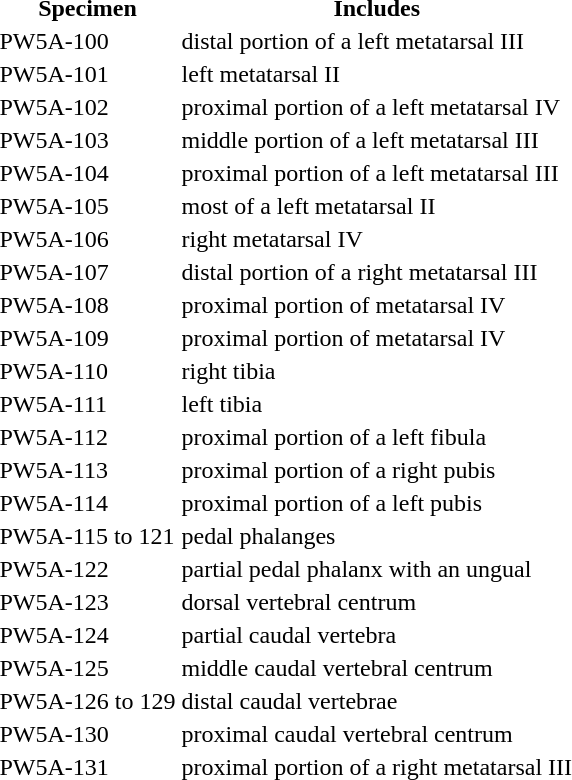<table>
<tr>
<th>Specimen</th>
<th>Includes</th>
</tr>
<tr>
<td>PW5A-100</td>
<td>distal portion of a left metatarsal III</td>
</tr>
<tr>
<td>PW5A-101</td>
<td>left metatarsal II</td>
</tr>
<tr>
<td>PW5A-102</td>
<td>proximal portion of a left metatarsal IV</td>
</tr>
<tr>
<td>PW5A-103</td>
<td>middle portion of a left metatarsal III</td>
</tr>
<tr>
<td>PW5A-104</td>
<td>proximal portion of a left metatarsal III</td>
</tr>
<tr>
<td>PW5A-105</td>
<td>most of a left metatarsal II</td>
</tr>
<tr>
<td>PW5A-106</td>
<td>right metatarsal IV</td>
</tr>
<tr>
<td>PW5A-107</td>
<td>distal portion of a right metatarsal III</td>
</tr>
<tr>
<td>PW5A-108</td>
<td>proximal portion of metatarsal IV</td>
</tr>
<tr>
<td>PW5A-109</td>
<td>proximal portion of metatarsal IV</td>
</tr>
<tr>
<td>PW5A-110</td>
<td>right tibia</td>
</tr>
<tr>
<td>PW5A-111</td>
<td>left tibia</td>
</tr>
<tr>
<td>PW5A-112</td>
<td>proximal portion of a left fibula</td>
</tr>
<tr>
<td>PW5A-113</td>
<td>proximal portion of a right pubis</td>
</tr>
<tr>
<td>PW5A-114</td>
<td>proximal portion of a left pubis</td>
</tr>
<tr>
<td>PW5A-115 to 121</td>
<td>pedal phalanges</td>
</tr>
<tr>
<td>PW5A-122</td>
<td>partial pedal phalanx with an ungual</td>
</tr>
<tr>
<td>PW5A-123</td>
<td>dorsal vertebral centrum</td>
</tr>
<tr>
<td>PW5A-124</td>
<td>partial caudal vertebra</td>
</tr>
<tr>
<td>PW5A-125</td>
<td>middle caudal vertebral centrum</td>
</tr>
<tr>
<td>PW5A-126 to 129</td>
<td>distal caudal vertebrae</td>
</tr>
<tr>
<td>PW5A-130</td>
<td>proximal caudal vertebral centrum</td>
</tr>
<tr>
<td>PW5A-131</td>
<td>proximal portion of a right metatarsal III</td>
</tr>
<tr>
</tr>
</table>
